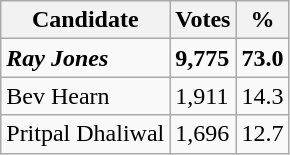<table class="wikitable" align="left">
<tr>
<th>Candidate</th>
<th>Votes</th>
<th>%</th>
</tr>
<tr>
<td><strong><em>Ray Jones</em></strong></td>
<td><strong>9,775</strong></td>
<td><strong>73.0</strong></td>
</tr>
<tr>
<td>Bev Hearn</td>
<td>1,911</td>
<td>14.3</td>
</tr>
<tr>
<td>Pritpal Dhaliwal</td>
<td>1,696</td>
<td>12.7</td>
</tr>
</table>
